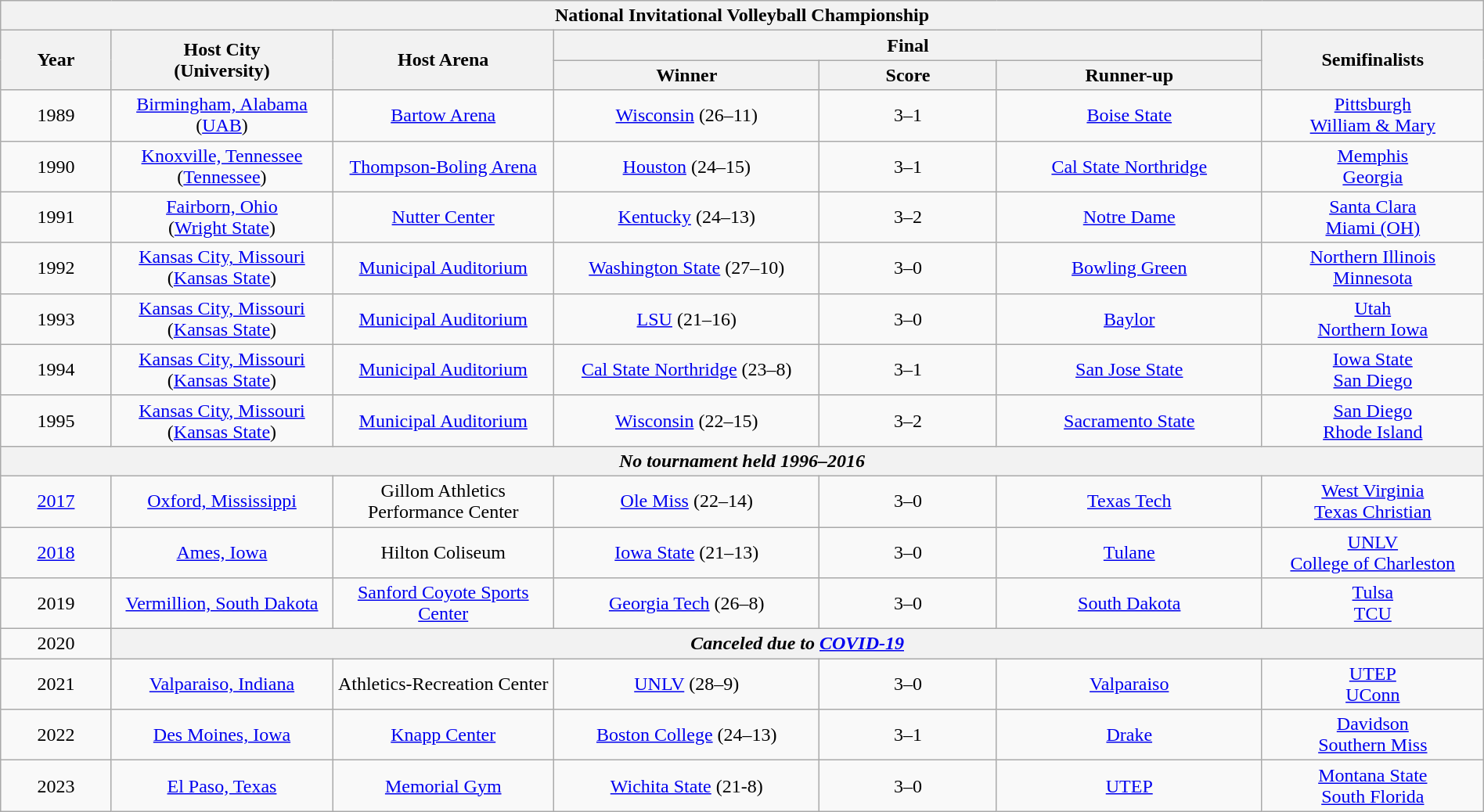<table class="wikitable" style="font-size:100%; width: 100%; text-align: center;">
<tr>
<th colspan=11>National Invitational Volleyball Championship</th>
</tr>
<tr>
<th rowspan="2" style="width:5%;">Year</th>
<th rowspan="2" style="width:10%;">Host City<br>(University)</th>
<th rowspan="2" style="width:10%;">Host Arena</th>
<th colspan=3>Final</th>
<th rowspan="2" style="width:10%;">Semifinalists</th>
</tr>
<tr>
<th width=12%>Winner</th>
<th width=8%>Score</th>
<th width=12%>Runner-up</th>
</tr>
<tr>
<td>1989</td>
<td><a href='#'>Birmingham, Alabama</a><br>(<a href='#'>UAB</a>)</td>
<td><a href='#'>Bartow Arena</a></td>
<td><a href='#'>Wisconsin</a> (26–11)</td>
<td align=center>3–1</td>
<td><a href='#'>Boise State</a></td>
<td colspan=3><a href='#'>Pittsburgh</a><br> <a href='#'>William & Mary</a></td>
</tr>
<tr>
<td>1990</td>
<td><a href='#'>Knoxville, Tennessee</a><br>(<a href='#'>Tennessee</a>)</td>
<td><a href='#'>Thompson-Boling Arena</a></td>
<td><a href='#'>Houston</a> (24–15)</td>
<td align=center>3–1</td>
<td><a href='#'>Cal State Northridge</a></td>
<td colspan=3><a href='#'>Memphis</a><br> <a href='#'>Georgia</a></td>
</tr>
<tr>
<td>1991</td>
<td><a href='#'>Fairborn, Ohio</a><br>(<a href='#'>Wright State</a>)</td>
<td><a href='#'>Nutter Center</a></td>
<td><a href='#'>Kentucky</a> (24–13)</td>
<td align=center>3–2</td>
<td><a href='#'>Notre Dame</a></td>
<td colspan=3><a href='#'>Santa Clara</a><br> <a href='#'>Miami (OH)</a></td>
</tr>
<tr>
<td>1992</td>
<td><a href='#'>Kansas City, Missouri</a><br>(<a href='#'>Kansas State</a>)</td>
<td><a href='#'>Municipal Auditorium</a></td>
<td><a href='#'>Washington State</a> (27–10)</td>
<td align=center>3–0</td>
<td><a href='#'>Bowling Green</a></td>
<td colspan=3><a href='#'>Northern Illinois</a><br> <a href='#'>Minnesota</a></td>
</tr>
<tr>
<td>1993</td>
<td><a href='#'>Kansas City, Missouri</a><br>(<a href='#'>Kansas State</a>)</td>
<td><a href='#'>Municipal Auditorium</a></td>
<td><a href='#'>LSU</a> (21–16)</td>
<td align=center>3–0</td>
<td><a href='#'>Baylor</a></td>
<td colspan=3><a href='#'>Utah</a><br> <a href='#'>Northern Iowa</a></td>
</tr>
<tr>
<td>1994</td>
<td><a href='#'>Kansas City, Missouri</a><br>(<a href='#'>Kansas State</a>)</td>
<td><a href='#'>Municipal Auditorium</a></td>
<td><a href='#'>Cal State Northridge</a> (23–8)</td>
<td align=center>3–1</td>
<td><a href='#'>San Jose State</a></td>
<td colspan=3><a href='#'>Iowa State</a><br> <a href='#'>San Diego</a></td>
</tr>
<tr>
<td>1995</td>
<td><a href='#'>Kansas City, Missouri</a><br>(<a href='#'>Kansas State</a>)</td>
<td><a href='#'>Municipal Auditorium</a></td>
<td><a href='#'>Wisconsin</a> (22–15)</td>
<td align=center>3–2</td>
<td><a href='#'>Sacramento State</a></td>
<td colspan=3><a href='#'>San Diego</a><br> <a href='#'>Rhode Island</a></td>
</tr>
<tr>
<th colspan=7><em>No tournament held 1996–2016</em></th>
</tr>
<tr>
<td><a href='#'>2017</a></td>
<td><a href='#'>Oxford, Mississippi</a></td>
<td>Gillom Athletics Performance Center</td>
<td><a href='#'>Ole Miss</a> (22–14)</td>
<td>3–0</td>
<td><a href='#'>Texas Tech</a></td>
<td><a href='#'>West Virginia</a><br><a href='#'>Texas Christian</a></td>
</tr>
<tr>
<td><a href='#'>2018</a></td>
<td><a href='#'>Ames, Iowa</a></td>
<td>Hilton Coliseum</td>
<td><a href='#'>Iowa State</a> (21–13)</td>
<td>3–0</td>
<td><a href='#'>Tulane</a></td>
<td><a href='#'>UNLV</a><br><a href='#'>College of Charleston</a></td>
</tr>
<tr>
<td>2019</td>
<td><a href='#'>Vermillion, South Dakota</a></td>
<td><a href='#'>Sanford Coyote Sports Center</a></td>
<td><a href='#'>Georgia Tech</a> (26–8)</td>
<td>3–0</td>
<td><a href='#'>South Dakota</a></td>
<td><a href='#'>Tulsa</a><br><a href='#'>TCU</a></td>
</tr>
<tr>
<td>2020</td>
<th colspan=6><em>Canceled due to <a href='#'>COVID-19</a></em></th>
</tr>
<tr>
<td>2021</td>
<td><a href='#'>Valparaiso, Indiana</a></td>
<td>Athletics-Recreation Center</td>
<td><a href='#'>UNLV</a> (28–9)</td>
<td>3–0</td>
<td><a href='#'>Valparaiso</a></td>
<td><a href='#'>UTEP</a><br><a href='#'>UConn</a></td>
</tr>
<tr>
<td>2022</td>
<td><a href='#'>Des Moines, Iowa</a></td>
<td><a href='#'>Knapp Center</a></td>
<td><a href='#'>Boston College</a> (24–13)</td>
<td>3–1</td>
<td><a href='#'>Drake</a></td>
<td><a href='#'>Davidson</a><br><a href='#'>Southern Miss</a></td>
</tr>
<tr>
<td>2023</td>
<td><a href='#'>El Paso, Texas</a></td>
<td><a href='#'>Memorial Gym</a></td>
<td><a href='#'>Wichita State</a> (21-8)</td>
<td>3–0</td>
<td><a href='#'>UTEP</a></td>
<td><a href='#'>Montana State</a><br><a href='#'>South Florida</a></td>
</tr>
</table>
